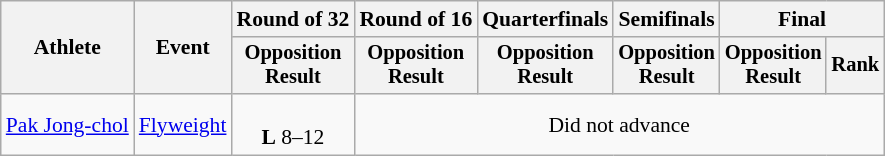<table class="wikitable" style="font-size:90%">
<tr>
<th rowspan="2">Athlete</th>
<th rowspan="2">Event</th>
<th>Round of 32</th>
<th>Round of 16</th>
<th>Quarterfinals</th>
<th>Semifinals</th>
<th colspan=2>Final</th>
</tr>
<tr style="font-size:95%">
<th>Opposition<br>Result</th>
<th>Opposition<br>Result</th>
<th>Opposition<br>Result</th>
<th>Opposition<br>Result</th>
<th>Opposition<br>Result</th>
<th>Rank</th>
</tr>
<tr align=center>
<td align=left><a href='#'>Pak Jong-chol</a></td>
<td align=left><a href='#'>Flyweight</a></td>
<td><br><strong>L</strong> 8–12</td>
<td colspan=5>Did not advance</td>
</tr>
</table>
